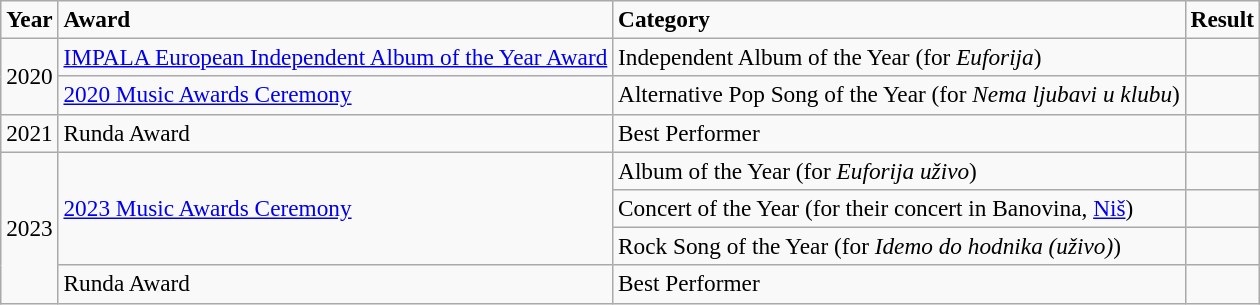<table class="sortable wikitable" style="font-size:97%;">
<tr>
<td><strong>Year</strong></td>
<td><strong>Award</strong></td>
<td><strong>Category</strong></td>
<td><strong>Result</strong></td>
</tr>
<tr>
<td rowspan="2">2020</td>
<td><a href='#'>IMPALA European Independent Album of the Year Award</a></td>
<td>Independent Album of the Year (for <em>Euforija</em>)</td>
<td></td>
</tr>
<tr>
<td><a href='#'>2020 Music Awards Ceremony</a></td>
<td>Alternative Pop Song of the Year (for <em>Nema ljubavi u klubu</em>)</td>
<td></td>
</tr>
<tr>
<td>2021</td>
<td>Runda Award</td>
<td>Best Performer</td>
<td></td>
</tr>
<tr>
<td rowspan="4">2023</td>
<td rowspan="3"><a href='#'>2023 Music Awards Ceremony</a></td>
<td>Album of the Year (for <em>Euforija uživo</em>)</td>
<td></td>
</tr>
<tr>
<td>Concert of the Year (for their concert in Banovina, <a href='#'>Niš</a>)</td>
<td></td>
</tr>
<tr>
<td>Rock Song of the Year (for <em>Idemo do hodnika (uživo)</em>)</td>
<td></td>
</tr>
<tr>
<td>Runda Award</td>
<td>Best Performer</td>
<td></td>
</tr>
</table>
